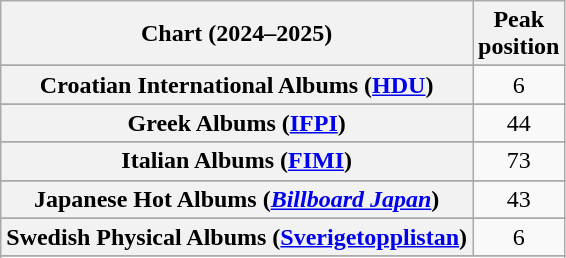<table class="wikitable sortable plainrowheaders" style="text-align:center">
<tr>
<th scope="col">Chart (2024–2025)</th>
<th scope="col">Peak<br>position</th>
</tr>
<tr>
</tr>
<tr>
</tr>
<tr>
</tr>
<tr>
<th scope="row">Croatian International Albums (<a href='#'>HDU</a>)</th>
<td>6</td>
</tr>
<tr>
</tr>
<tr>
</tr>
<tr>
<th scope="row">Greek Albums (<a href='#'>IFPI</a>)</th>
<td>44</td>
</tr>
<tr>
</tr>
<tr>
<th scope="row">Italian Albums (<a href='#'>FIMI</a>)</th>
<td>73</td>
</tr>
<tr>
</tr>
<tr>
<th scope="row">Japanese Hot Albums (<em><a href='#'>Billboard Japan</a></em>)</th>
<td>43</td>
</tr>
<tr>
</tr>
<tr>
</tr>
<tr>
<th scope="row">Swedish Physical Albums (<a href='#'>Sverigetopplistan</a>)</th>
<td>6</td>
</tr>
<tr>
</tr>
<tr>
</tr>
</table>
